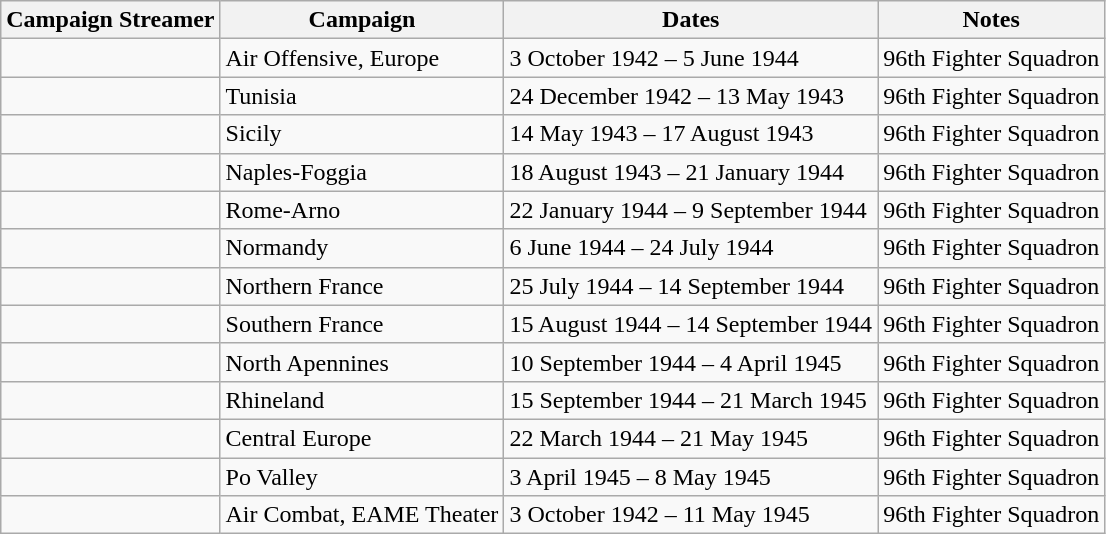<table class="wikitable">
<tr>
<th>Campaign Streamer</th>
<th>Campaign</th>
<th>Dates</th>
<th>Notes</th>
</tr>
<tr>
<td></td>
<td>Air Offensive, Europe</td>
<td>3 October 1942 – 5 June 1944</td>
<td>96th Fighter Squadron</td>
</tr>
<tr>
<td></td>
<td>Tunisia</td>
<td>24 December 1942 – 13 May 1943</td>
<td>96th Fighter Squadron</td>
</tr>
<tr>
<td></td>
<td>Sicily</td>
<td>14 May 1943 – 17 August 1943</td>
<td>96th Fighter Squadron</td>
</tr>
<tr>
<td></td>
<td>Naples-Foggia</td>
<td>18 August 1943 – 21 January 1944</td>
<td>96th Fighter Squadron</td>
</tr>
<tr>
<td></td>
<td>Rome-Arno</td>
<td>22 January 1944 – 9 September 1944</td>
<td>96th Fighter Squadron</td>
</tr>
<tr>
<td></td>
<td>Normandy</td>
<td>6 June 1944 – 24 July 1944</td>
<td>96th Fighter Squadron</td>
</tr>
<tr>
<td></td>
<td>Northern France</td>
<td>25 July 1944 – 14 September 1944</td>
<td>96th Fighter Squadron</td>
</tr>
<tr>
<td></td>
<td>Southern France</td>
<td>15 August 1944 – 14 September 1944</td>
<td>96th Fighter Squadron</td>
</tr>
<tr>
<td></td>
<td>North Apennines</td>
<td>10 September 1944 – 4 April 1945</td>
<td>96th Fighter Squadron</td>
</tr>
<tr>
<td></td>
<td>Rhineland</td>
<td>15 September 1944 – 21 March 1945</td>
<td>96th Fighter Squadron</td>
</tr>
<tr>
<td></td>
<td>Central Europe</td>
<td>22 March 1944 – 21 May 1945</td>
<td>96th Fighter Squadron</td>
</tr>
<tr>
<td></td>
<td>Po Valley</td>
<td>3 April 1945 – 8 May 1945</td>
<td>96th Fighter Squadron</td>
</tr>
<tr>
<td></td>
<td>Air Combat, EAME Theater</td>
<td>3 October 1942 – 11 May 1945</td>
<td>96th Fighter Squadron</td>
</tr>
</table>
